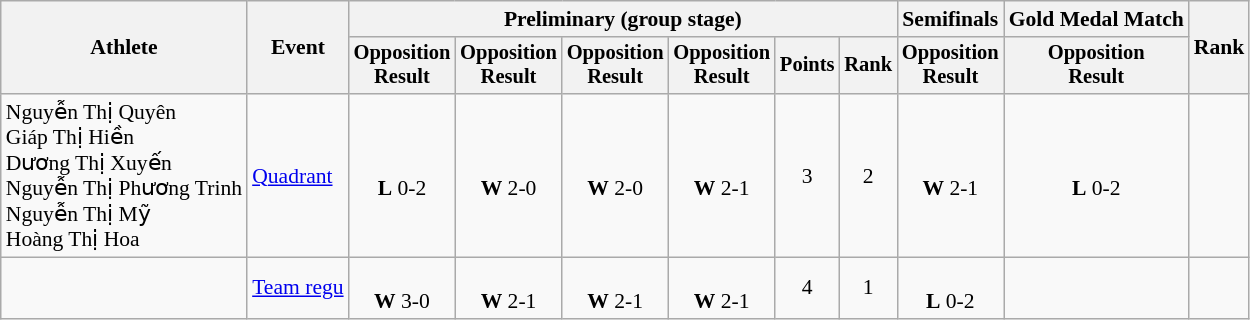<table class=wikitable style="font-size:90%;text-align:center">
<tr>
<th rowspan=2>Athlete</th>
<th rowspan=2>Event</th>
<th colspan=6>Preliminary (group stage)</th>
<th>Semifinals</th>
<th>Gold Medal Match</th>
<th rowspan=2>Rank</th>
</tr>
<tr style="font-size:95%">
<th>Opposition<br>Result</th>
<th>Opposition<br>Result</th>
<th>Opposition<br>Result</th>
<th>Opposition<br>Result</th>
<th>Points</th>
<th>Rank</th>
<th>Opposition<br>Result</th>
<th>Opposition<br>Result</th>
</tr>
<tr>
<td align=left>Nguyễn Thị Quyên<br>Giáp Thị Hiền<br>Dương Thị Xuyến<br>Nguyễn Thị Phương Trinh<br>Nguyễn Thị Mỹ<br>Hoàng Thị Hoa</td>
<td align=left><a href='#'>Quadrant</a></td>
<td><br><strong>L</strong> 0-2</td>
<td><br><strong>W</strong> 2-0</td>
<td><br><strong>W</strong> 2-0</td>
<td><br><strong>W</strong> 2-1</td>
<td>3</td>
<td>2 <strong></strong></td>
<td><br><strong>W</strong> 2-1</td>
<td><br><strong>L</strong> 0-2</td>
<td></td>
</tr>
<tr>
<td align=left></td>
<td align=left><a href='#'>Team regu</a></td>
<td><br><strong>W</strong> 3-0</td>
<td><br><strong>W</strong> 2-1</td>
<td><br><strong>W</strong> 2-1</td>
<td><br><strong>W</strong> 2-1</td>
<td>4</td>
<td>1 <strong></strong></td>
<td><br><strong>L</strong> 0-2</td>
<td></td>
<td></td>
</tr>
</table>
